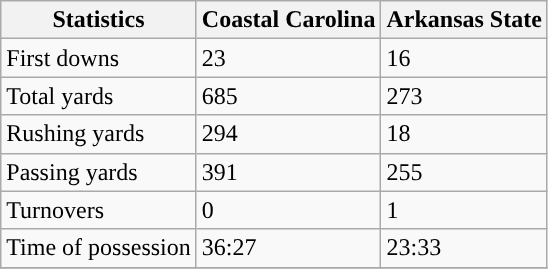<table class="wikitable">
<tr>
<th>Statistics</th>
<th>Coastal Carolina</th>
<th>Arkansas State</th>
</tr>
<tr>
<td>First downs</td>
<td>23</td>
<td>16</td>
</tr>
<tr>
<td>Total yards</td>
<td>685</td>
<td>273</td>
</tr>
<tr>
<td>Rushing yards</td>
<td>294</td>
<td>18</td>
</tr>
<tr>
<td>Passing yards</td>
<td>391</td>
<td>255</td>
</tr>
<tr>
<td>Turnovers</td>
<td>0</td>
<td>1</td>
</tr>
<tr>
<td>Time of possession</td>
<td>36:27</td>
<td>23:33</td>
</tr>
<tr>
</tr>
</table>
